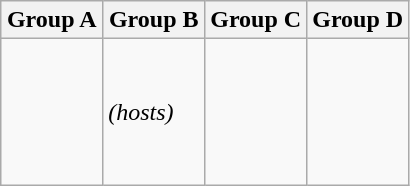<table class="wikitable">
<tr>
<th width=25%>Group A</th>
<th width=25%>Group B</th>
<th width=25%>Group C</th>
<th width=25%>Group D</th>
</tr>
<tr>
<td><br> <br>
 <br>
 <br>
</td>
<td><br> <br>
 <em>(hosts)</em> <br>
 <br>
 <br>
</td>
<td><br> <br>
 <br>
<del></del><br>
</td>
<td><br> <br>
 <br>
 <br>
</td>
</tr>
</table>
